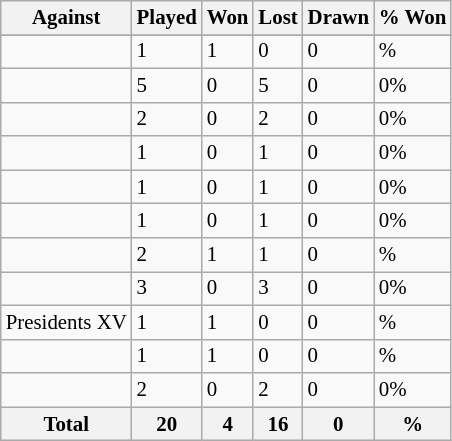<table class="sortable wikitable" style="font-size: 87%;">
<tr>
<th>Against</th>
<th>Played</th>
<th>Won</th>
<th>Lost</th>
<th>Drawn</th>
<th>% Won</th>
</tr>
<tr bgcolor="#d0ffd0" align="center">
</tr>
<tr>
<td align="left"></td>
<td>1</td>
<td>1</td>
<td>0</td>
<td>0</td>
<td>%</td>
</tr>
<tr>
<td align="left"></td>
<td>5</td>
<td>0</td>
<td>5</td>
<td>0</td>
<td>0%</td>
</tr>
<tr>
<td align="left"></td>
<td>2</td>
<td>0</td>
<td>2</td>
<td>0</td>
<td>0%</td>
</tr>
<tr>
<td align="left"></td>
<td>1</td>
<td>0</td>
<td>1</td>
<td>0</td>
<td>0%</td>
</tr>
<tr>
<td align="left"></td>
<td>1</td>
<td>0</td>
<td>1</td>
<td>0</td>
<td>0%</td>
</tr>
<tr>
<td align="left"></td>
<td>1</td>
<td>0</td>
<td>1</td>
<td>0</td>
<td>0%</td>
</tr>
<tr>
<td align="left"></td>
<td>2</td>
<td>1</td>
<td>1</td>
<td>0</td>
<td>%</td>
</tr>
<tr>
<td align="left"></td>
<td>3</td>
<td>0</td>
<td>3</td>
<td>0</td>
<td>0%</td>
</tr>
<tr>
<td align="left"> Presidents XV</td>
<td>1</td>
<td>1</td>
<td>0</td>
<td>0</td>
<td>%</td>
</tr>
<tr>
<td align="left"></td>
<td>1</td>
<td>1</td>
<td>0</td>
<td>0</td>
<td>%</td>
</tr>
<tr>
<td align="left"></td>
<td>2</td>
<td>0</td>
<td>2</td>
<td>0</td>
<td>0%</td>
</tr>
<tr>
<th>Total</th>
<th><strong>20</strong></th>
<th><strong>4</strong></th>
<th><strong>16</strong></th>
<th><strong>0</strong></th>
<th><strong>%</strong></th>
</tr>
</table>
